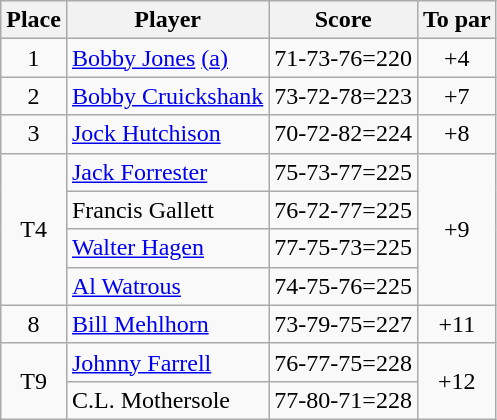<table class=wikitable>
<tr>
<th>Place</th>
<th>Player</th>
<th>Score</th>
<th>To par</th>
</tr>
<tr>
<td align=center>1</td>
<td> <a href='#'>Bobby Jones</a> <a href='#'>(a)</a></td>
<td>71-73-76=220</td>
<td align=center>+4</td>
</tr>
<tr>
<td align=center>2</td>
<td> <a href='#'>Bobby Cruickshank</a></td>
<td>73-72-78=223</td>
<td align=center>+7</td>
</tr>
<tr>
<td align=center>3</td>
<td> <a href='#'>Jock Hutchison</a></td>
<td>70-72-82=224</td>
<td align=center>+8</td>
</tr>
<tr>
<td rowspan=4 align=center>T4</td>
<td> <a href='#'>Jack Forrester</a></td>
<td>75-73-77=225</td>
<td rowspan=4 align=center>+9</td>
</tr>
<tr>
<td> Francis Gallett</td>
<td>76-72-77=225</td>
</tr>
<tr>
<td> <a href='#'>Walter Hagen</a></td>
<td>77-75-73=225</td>
</tr>
<tr>
<td> <a href='#'>Al Watrous</a></td>
<td>74-75-76=225</td>
</tr>
<tr>
<td align=center>8</td>
<td> <a href='#'>Bill Mehlhorn</a></td>
<td>73-79-75=227</td>
<td align=center>+11</td>
</tr>
<tr>
<td rowspan=2 align=center>T9</td>
<td> <a href='#'>Johnny Farrell</a></td>
<td>76-77-75=228</td>
<td rowspan=2 align=center>+12</td>
</tr>
<tr>
<td> C.L. Mothersole</td>
<td>77-80-71=228</td>
</tr>
</table>
